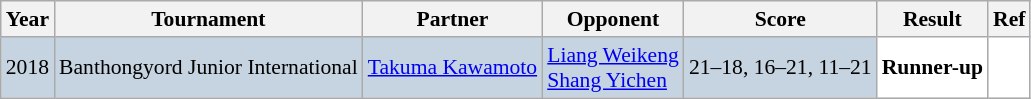<table class="sortable wikitable" style="font-size: 90%;">
<tr>
<th>Year</th>
<th>Tournament</th>
<th>Partner</th>
<th>Opponent</th>
<th>Score</th>
<th>Result</th>
<th>Ref</th>
</tr>
<tr style="background:#C6D4E1">
<td align="center">2018</td>
<td align="left">Banthongyord Junior International</td>
<td align="left"> <a href='#'>Takuma Kawamoto</a></td>
<td align="left"> <a href='#'>Liang Weikeng</a> <br> <a href='#'>Shang Yichen</a></td>
<td align="left">21–18, 16–21, 11–21</td>
<td style="text-align:left; background:white"> <strong>Runner-up</strong></td>
<td style="text-align:center; background:white"></td>
</tr>
</table>
